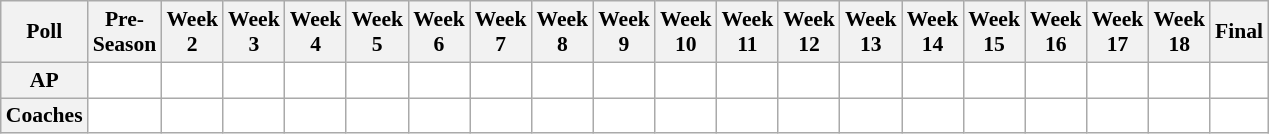<table class="wikitable" style="white-space:nowrap;font-size:90%">
<tr>
<th>Poll</th>
<th>Pre-<br>Season</th>
<th>Week<br>2</th>
<th>Week<br>3</th>
<th>Week<br>4</th>
<th>Week<br>5</th>
<th>Week<br>6</th>
<th>Week<br>7</th>
<th>Week<br>8</th>
<th>Week<br>9</th>
<th>Week<br>10</th>
<th>Week<br>11</th>
<th>Week<br>12</th>
<th>Week<br>13</th>
<th>Week<br>14</th>
<th>Week<br>15</th>
<th>Week<br>16</th>
<th>Week<br>17</th>
<th>Week<br>18</th>
<th>Final</th>
</tr>
<tr style="text-align:center;">
<th>AP</th>
<td style="background:#FFFFFF;"></td>
<td style="background:#FFFFFF;"></td>
<td style="background:#FFFFFF;"></td>
<td style="background:#FFFFFF;"></td>
<td style="background:#FFFFFF;"></td>
<td style="background:#FFFFFF;"></td>
<td style="background:#FFFFFF;"></td>
<td style="background:#FFFFFF;"></td>
<td style="background:#FFFFFF;"></td>
<td style="background:#FFFFFF;"></td>
<td style="background:#FFFFFF;"></td>
<td style="background:#FFFFFF;"></td>
<td style="background:#FFFFFF;"></td>
<td style="background:#FFFFFF;"></td>
<td style="background:#FFFFFF;"></td>
<td style="background:#FFFFFF;"></td>
<td style="background:#FFFFFF;"></td>
<td style="background:#FFFFFF;"></td>
<td style="background:#FFFFFF;"></td>
</tr>
<tr style="text-align:center;">
<th>Coaches</th>
<td style="background:#FFFFFF;"></td>
<td style="background:#FFFFFF;"></td>
<td style="background:#FFFFFF;"></td>
<td style="background:#FFFFFF;"></td>
<td style="background:#FFFFFF;"></td>
<td style="background:#FFFFFF;"></td>
<td style="background:#FFFFFF;"></td>
<td style="background:#FFFFFF;"></td>
<td style="background:#FFFFFF;"></td>
<td style="background:#FFFFFF;"></td>
<td style="background:#FFFFFF;"></td>
<td style="background:#FFFFFF;"></td>
<td style="background:#FFFFFF;"></td>
<td style="background:#FFFFFF;"></td>
<td style="background:#FFFFFF;"></td>
<td style="background:#FFFFFF;"></td>
<td style="background:#FFFFFF;"></td>
<td style="background:#FFFFFF;"></td>
<td style="background:#FFFFFF;"></td>
</tr>
</table>
